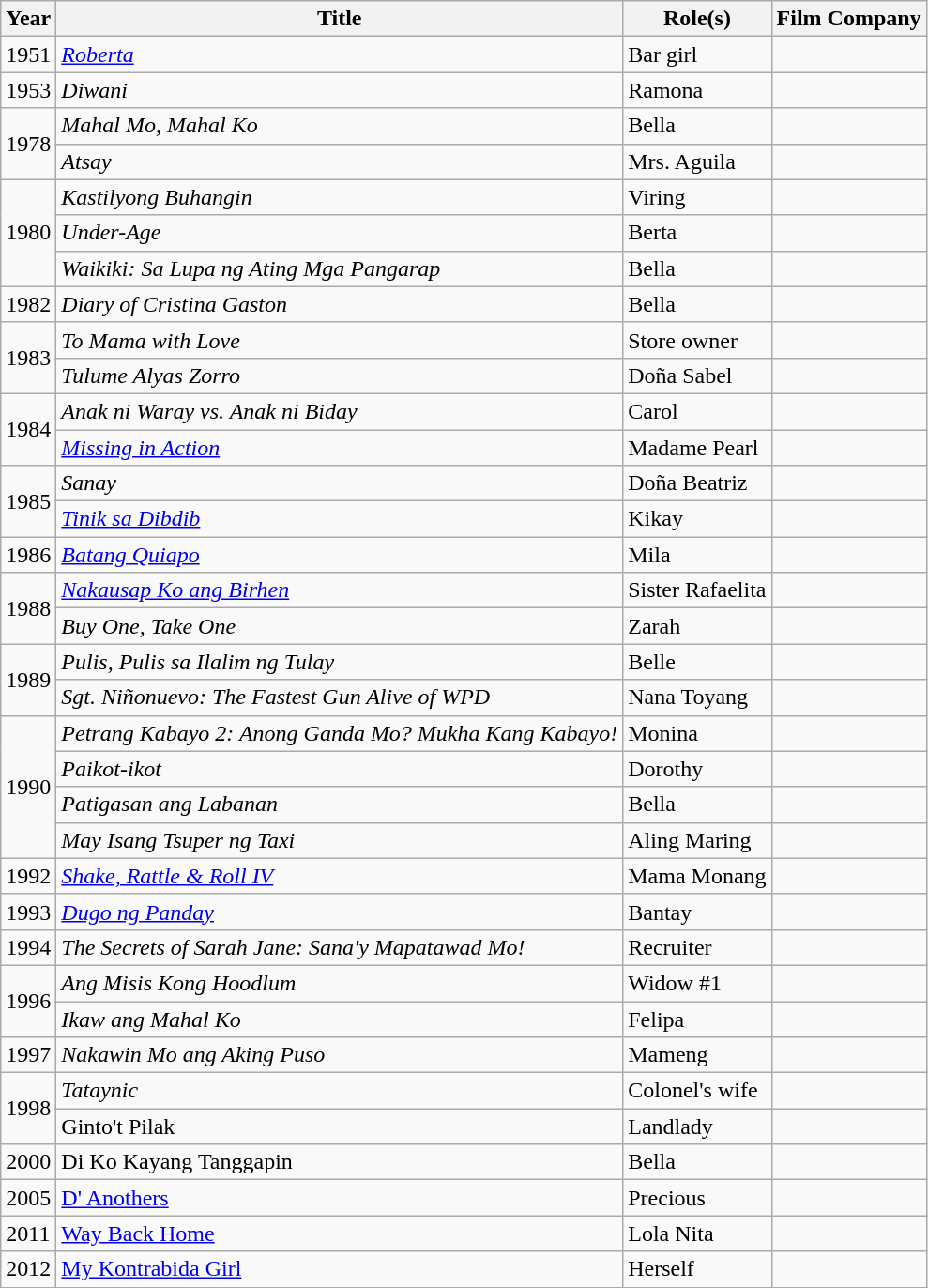<table class="wikitable sortable">
<tr>
<th>Year</th>
<th>Title</th>
<th>Role(s)</th>
<th>Film Company</th>
</tr>
<tr>
<td>1951</td>
<td><em><a href='#'>Roberta</a></em></td>
<td>Bar girl</td>
<td> </td>
</tr>
<tr>
<td>1953</td>
<td><em>Diwani</em></td>
<td>Ramona</td>
<td></td>
</tr>
<tr>
<td rowspan="2">1978</td>
<td><em>Mahal Mo, Mahal Ko</em></td>
<td>Bella</td>
<td> </td>
</tr>
<tr>
<td><em>Atsay</em></td>
<td>Mrs. Aguila</td>
<td> </td>
</tr>
<tr>
<td rowspan="3">1980</td>
<td><em>Kastilyong Buhangin</em></td>
<td>Viring</td>
<td> </td>
</tr>
<tr>
<td><em>Under-Age</em></td>
<td>Berta</td>
<td> </td>
</tr>
<tr>
<td><em>Waikiki: Sa Lupa ng Ating Mga Pangarap</em></td>
<td>Bella</td>
<td> </td>
</tr>
<tr>
<td>1982</td>
<td><em>Diary of Cristina Gaston</em></td>
<td>Bella</td>
<td> </td>
</tr>
<tr>
<td rowspan="2">1983</td>
<td><em>To Mama with Love</em></td>
<td>Store owner</td>
<td> </td>
</tr>
<tr>
<td><em>Tulume Alyas Zorro</em></td>
<td>Doña Sabel</td>
<td> </td>
</tr>
<tr>
<td rowspan="2">1984</td>
<td><em>Anak ni Waray vs. Anak ni Biday</em></td>
<td>Carol</td>
<td> </td>
</tr>
<tr>
<td><em><a href='#'>Missing in Action</a></em></td>
<td>Madame Pearl</td>
<td> </td>
</tr>
<tr>
<td rowspan="2">1985</td>
<td><em>Sanay</em></td>
<td>Doña Beatriz</td>
<td> </td>
</tr>
<tr>
<td><em><a href='#'>Tinik sa Dibdib</a></em></td>
<td>Kikay</td>
<td></td>
</tr>
<tr>
<td>1986</td>
<td><em><a href='#'>Batang Quiapo</a></em></td>
<td>Mila</td>
<td></td>
</tr>
<tr>
<td rowspan="2">1988</td>
<td><em><a href='#'>Nakausap Ko ang Birhen</a></em></td>
<td>Sister Rafaelita</td>
<td></td>
</tr>
<tr>
<td><em>Buy One, Take One</em></td>
<td>Zarah</td>
<td></td>
</tr>
<tr>
<td rowspan="2">1989</td>
<td><em>Pulis, Pulis sa Ilalim ng Tulay</em></td>
<td>Belle</td>
<td></td>
</tr>
<tr>
<td><em>Sgt. Niñonuevo: The Fastest Gun Alive of WPD</em></td>
<td>Nana Toyang</td>
<td> </td>
</tr>
<tr>
<td rowspan="4">1990</td>
<td><em>Petrang Kabayo 2: Anong Ganda Mo? Mukha Kang Kabayo!</em></td>
<td>Monina</td>
<td></td>
</tr>
<tr>
<td><em>Paikot-ikot</em></td>
<td>Dorothy</td>
<td> </td>
</tr>
<tr>
<td><em>Patigasan ang Labanan</em></td>
<td>Bella</td>
<td> </td>
</tr>
<tr>
<td><em>May Isang Tsuper ng Taxi</em></td>
<td>Aling Maring</td>
<td> </td>
</tr>
<tr>
<td>1992</td>
<td><em><a href='#'>Shake, Rattle & Roll IV</a></em></td>
<td>Mama Monang </td>
<td></td>
</tr>
<tr>
<td>1993</td>
<td><em><a href='#'>Dugo ng Panday</a></em></td>
<td>Bantay</td>
<td></td>
</tr>
<tr>
<td>1994</td>
<td><em>The Secrets of Sarah Jane: Sana'y Mapatawad Mo!</em></td>
<td>Recruiter</td>
<td> </td>
</tr>
<tr>
<td rowspan="2">1996</td>
<td><em>Ang Misis Kong Hoodlum</em></td>
<td>Widow #1</td>
<td> </td>
</tr>
<tr>
<td><em>Ikaw ang Mahal Ko</em></td>
<td>Felipa</td>
<td></td>
</tr>
<tr>
<td>1997</td>
<td><em>Nakawin Mo ang Aking Puso</em></td>
<td>Mameng</td>
<td> </td>
</tr>
<tr>
<td rowspan="2">1998</td>
<td><em>Tataynic</td>
<td>Colonel's wife</td>
<td> </td>
</tr>
<tr>
<td></em>Ginto't Pilak<em></td>
<td>Landlady</td>
<td> </td>
</tr>
<tr>
<td>2000</td>
<td></em>Di Ko Kayang Tanggapin<em></td>
<td>Bella</td>
<td> </td>
</tr>
<tr>
<td>2005</td>
<td></em><a href='#'>D' Anothers</a><em></td>
<td>Precious</td>
<td></td>
</tr>
<tr>
<td>2011</td>
<td></em><a href='#'>Way Back Home</a><em></td>
<td>Lola Nita</td>
<td></td>
</tr>
<tr>
<td>2012</td>
<td></em><a href='#'>My Kontrabida Girl</a><em></td>
<td>Herself</td>
<td></td>
</tr>
</table>
